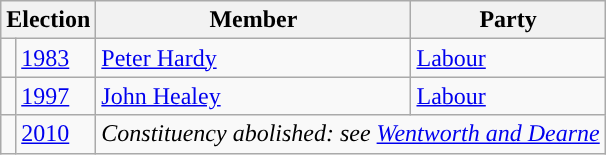<table class="wikitable">
<tr>
<th colspan="2">Election</th>
<th>Member</th>
<th>Party</th>
</tr>
<tr>
<td style="color:inherit;background-color: "></td>
<td><a href='#'>1983</a></td>
<td><a href='#'>Peter Hardy</a></td>
<td><a href='#'>Labour</a></td>
</tr>
<tr>
<td style="color:inherit;background-color: "></td>
<td><a href='#'>1997</a></td>
<td><a href='#'>John Healey</a></td>
<td><a href='#'>Labour</a></td>
</tr>
<tr>
<td></td>
<td><a href='#'>2010</a></td>
<td colspan="2"><em>Constituency abolished: see <a href='#'>Wentworth and Dearne</a></em></td>
</tr>
</table>
